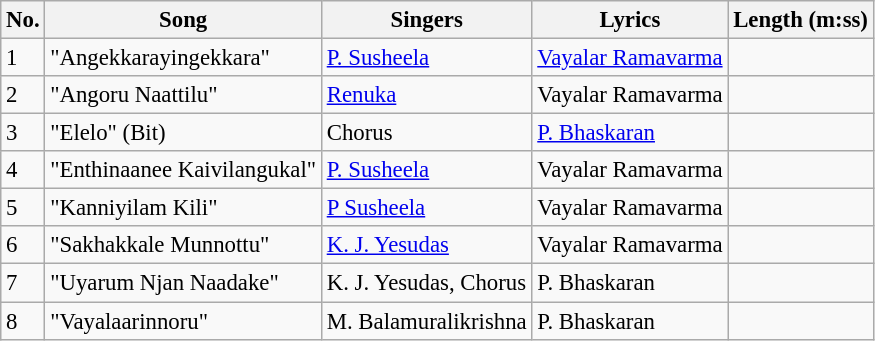<table class="wikitable" style="font-size:95%;">
<tr>
<th>No.</th>
<th>Song</th>
<th>Singers</th>
<th>Lyrics</th>
<th>Length (m:ss)</th>
</tr>
<tr>
<td>1</td>
<td>"Angekkarayingekkara"</td>
<td><a href='#'>P. Susheela</a></td>
<td><a href='#'>Vayalar Ramavarma</a></td>
<td></td>
</tr>
<tr>
<td>2</td>
<td>"Angoru Naattilu"</td>
<td><a href='#'>Renuka</a></td>
<td>Vayalar Ramavarma</td>
<td></td>
</tr>
<tr>
<td>3</td>
<td>"Elelo" (Bit)</td>
<td>Chorus</td>
<td><a href='#'>P. Bhaskaran</a></td>
<td></td>
</tr>
<tr>
<td>4</td>
<td>"Enthinaanee Kaivilangukal"</td>
<td><a href='#'>P. Susheela</a></td>
<td>Vayalar Ramavarma</td>
<td></td>
</tr>
<tr>
<td>5</td>
<td>"Kanniyilam Kili"</td>
<td><a href='#'>P Susheela</a></td>
<td>Vayalar Ramavarma</td>
<td></td>
</tr>
<tr>
<td>6</td>
<td>"Sakhakkale Munnottu"</td>
<td><a href='#'>K. J. Yesudas</a></td>
<td>Vayalar Ramavarma</td>
<td></td>
</tr>
<tr>
<td>7</td>
<td>"Uyarum Njan Naadake"</td>
<td>K. J. Yesudas, Chorus</td>
<td>P. Bhaskaran</td>
<td></td>
</tr>
<tr>
<td>8</td>
<td>"Vayalaarinnoru"</td>
<td>M. Balamuralikrishna</td>
<td>P. Bhaskaran</td>
<td></td>
</tr>
</table>
